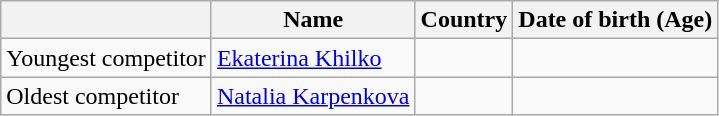<table class="wikitable sortable">
<tr>
<th></th>
<th>Name</th>
<th>Country</th>
<th>Date of birth (Age)</th>
</tr>
<tr>
<td>Youngest competitor</td>
<td><a href='#'>Ekaterina Khilko</a></td>
<td></td>
<td></td>
</tr>
<tr>
<td>Oldest competitor</td>
<td><a href='#'>Natalia Karpenkova</a></td>
<td></td>
<td></td>
</tr>
</table>
